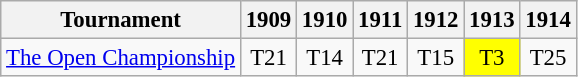<table class="wikitable" style="font-size:95%;text-align:center;">
<tr>
<th>Tournament</th>
<th>1909</th>
<th>1910</th>
<th>1911</th>
<th>1912</th>
<th>1913</th>
<th>1914</th>
</tr>
<tr>
<td align=left><a href='#'>The Open Championship</a></td>
<td>T21</td>
<td>T14</td>
<td>T21</td>
<td>T15</td>
<td style="background:yellow;">T3</td>
<td>T25</td>
</tr>
</table>
